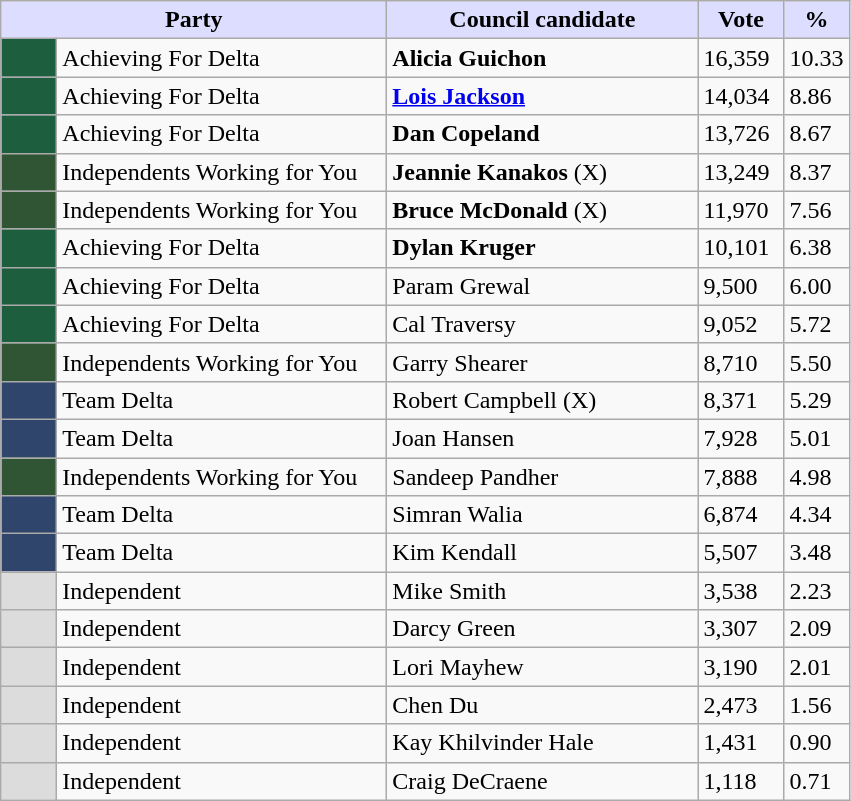<table class="wikitable">
<tr>
<th style="background:#ddf;" width="250px" colspan="2">Party</th>
<th style="background:#ddf;" width="200px">Council candidate</th>
<th style="background:#ddf;" width="50px">Vote</th>
<th style="background:#ddf;" width="30px">%</th>
</tr>
<tr>
<td style="background:#1D5E3E;" width="30px"> </td>
<td>Achieving For Delta</td>
<td><strong>Alicia Guichon</strong></td>
<td>16,359</td>
<td>10.33</td>
</tr>
<tr>
<td style="background:#1D5E3E;" width="30px"> </td>
<td>Achieving For Delta</td>
<td><strong><a href='#'>Lois Jackson</a></strong></td>
<td>14,034</td>
<td>8.86</td>
</tr>
<tr>
<td style="background:#1D5E3E;" width="30px"> </td>
<td>Achieving For Delta</td>
<td><strong>Dan Copeland</strong></td>
<td>13,726</td>
<td>8.67</td>
</tr>
<tr>
<td style="background:#305534;" width="30px"> </td>
<td>Independents Working for You</td>
<td><strong>Jeannie Kanakos</strong> (X)</td>
<td>13,249</td>
<td>8.37</td>
</tr>
<tr>
<td style="background:#305534;" width="30px"> </td>
<td>Independents Working for You</td>
<td><strong>Bruce McDonald</strong> (X)</td>
<td>11,970</td>
<td>7.56</td>
</tr>
<tr>
<td style="background:#1D5E3E;" width="30px"> </td>
<td>Achieving For Delta</td>
<td><strong>Dylan Kruger</strong></td>
<td>10,101</td>
<td>6.38</td>
</tr>
<tr>
<td style="background:#1D5E3E;" width="30px"> </td>
<td>Achieving For Delta</td>
<td>Param Grewal</td>
<td>9,500</td>
<td>6.00</td>
</tr>
<tr>
<td style="background:#1D5E3E;" width="30px"> </td>
<td>Achieving For Delta</td>
<td>Cal Traversy</td>
<td>9,052</td>
<td>5.72</td>
</tr>
<tr>
<td style="background:#305534;" width="30px"> </td>
<td>Independents Working for You</td>
<td>Garry Shearer</td>
<td>8,710</td>
<td>5.50</td>
</tr>
<tr>
<td style="background:#30456B;" width="30px"> </td>
<td>Team Delta</td>
<td>Robert Campbell (X)</td>
<td>8,371</td>
<td>5.29</td>
</tr>
<tr>
<td style="background:#30456B;" width="30px"> </td>
<td>Team Delta</td>
<td>Joan Hansen</td>
<td>7,928</td>
<td>5.01</td>
</tr>
<tr>
<td style="background:#305534;" width="30px"> </td>
<td>Independents Working for You</td>
<td>Sandeep Pandher</td>
<td>7,888</td>
<td>4.98</td>
</tr>
<tr>
<td style="background:#30456B;" width="30px"> </td>
<td>Team Delta</td>
<td>Simran Walia</td>
<td>6,874</td>
<td>4.34</td>
</tr>
<tr>
<td style="background:#30456B;" width="30px"> </td>
<td>Team Delta</td>
<td>Kim Kendall</td>
<td>5,507</td>
<td>3.48</td>
</tr>
<tr>
<td style="background:gainsboro" width="30px"> </td>
<td>Independent</td>
<td>Mike Smith</td>
<td>3,538</td>
<td>2.23</td>
</tr>
<tr>
<td style="background:gainsboro" width="30px"> </td>
<td>Independent</td>
<td>Darcy Green</td>
<td>3,307</td>
<td>2.09</td>
</tr>
<tr>
<td style="background:gainsboro" width="30px"> </td>
<td>Independent</td>
<td>Lori Mayhew</td>
<td>3,190</td>
<td>2.01</td>
</tr>
<tr>
<td style="background:gainsboro" width="30px"> </td>
<td>Independent</td>
<td>Chen Du</td>
<td>2,473</td>
<td>1.56</td>
</tr>
<tr>
<td style="background:gainsboro" width="30px"> </td>
<td>Independent</td>
<td>Kay Khilvinder Hale</td>
<td>1,431</td>
<td>0.90</td>
</tr>
<tr>
<td style="background:gainsboro" width="30px"> </td>
<td>Independent</td>
<td>Craig DeCraene</td>
<td>1,118</td>
<td>0.71</td>
</tr>
</table>
